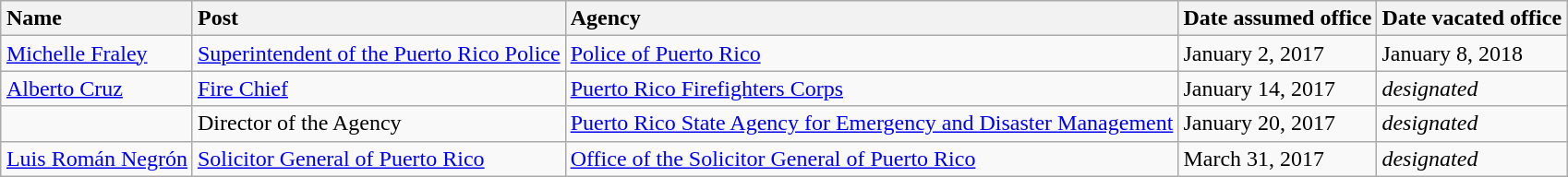<table class="wikitable sortable" style="margin: 0 auto">
<tr>
<th style="text-align: left">Name</th>
<th style="text-align: left">Post</th>
<th style="text-align: left">Agency</th>
<th style="text-align: left">Date assumed office</th>
<th style="text-align: left">Date vacated office</th>
</tr>
<tr>
<td><a href='#'>Michelle Fraley</a></td>
<td><a href='#'>Superintendent of the Puerto Rico Police</a></td>
<td><a href='#'>Police of Puerto Rico</a></td>
<td>January 2, 2017</td>
<td>January 8, 2018</td>
</tr>
<tr>
<td><a href='#'>Alberto Cruz</a></td>
<td><a href='#'>Fire Chief</a></td>
<td><a href='#'>Puerto Rico Firefighters Corps</a></td>
<td>January 14, 2017</td>
<td><em>designated</em></td>
</tr>
<tr>
<td></td>
<td>Director of the Agency</td>
<td><a href='#'>Puerto Rico State Agency for Emergency and Disaster Management</a></td>
<td>January 20, 2017</td>
<td><em>designated</em></td>
</tr>
<tr>
<td><a href='#'>Luis Román Negrón</a></td>
<td><a href='#'>Solicitor General of Puerto Rico</a></td>
<td><a href='#'>Office of the Solicitor General of Puerto Rico</a></td>
<td>March 31, 2017</td>
<td><em>designated</em></td>
</tr>
</table>
